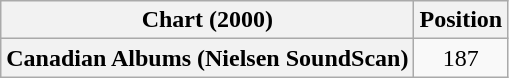<table class="wikitable plainrowheaders sortable">
<tr>
<th scope="col">Chart (2000)</th>
<th scope="col">Position</th>
</tr>
<tr>
<th scope="row">Canadian Albums (Nielsen SoundScan)</th>
<td align="center">187</td>
</tr>
</table>
